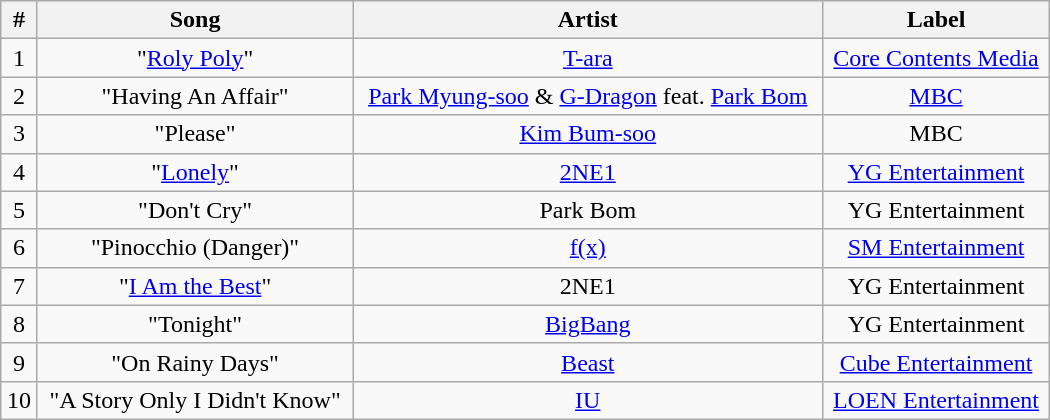<table class="wikitable" style="text-align: center; width: 700px;">
<tr>
<th>#</th>
<th>Song</th>
<th>Artist</th>
<th>Label</th>
</tr>
<tr>
<td>1</td>
<td>"<a href='#'>Roly Poly</a>"</td>
<td><a href='#'>T-ara</a></td>
<td><a href='#'>Core Contents Media</a></td>
</tr>
<tr>
<td>2</td>
<td>"Having An Affair"</td>
<td><a href='#'>Park Myung-soo</a> & <a href='#'>G-Dragon</a> feat. <a href='#'>Park Bom</a></td>
<td><a href='#'>MBC</a></td>
</tr>
<tr>
<td>3</td>
<td>"Please"</td>
<td><a href='#'>Kim Bum-soo</a></td>
<td>MBC</td>
</tr>
<tr>
<td>4</td>
<td>"<a href='#'>Lonely</a>"</td>
<td><a href='#'>2NE1</a></td>
<td><a href='#'>YG Entertainment</a></td>
</tr>
<tr>
<td>5</td>
<td>"Don't Cry"</td>
<td>Park Bom</td>
<td>YG Entertainment</td>
</tr>
<tr>
<td>6</td>
<td>"Pinocchio (Danger)"</td>
<td><a href='#'>f(x)</a></td>
<td><a href='#'>SM Entertainment</a></td>
</tr>
<tr>
<td>7</td>
<td>"<a href='#'>I Am the Best</a>"</td>
<td>2NE1</td>
<td>YG Entertainment</td>
</tr>
<tr>
<td>8</td>
<td>"Tonight"</td>
<td><a href='#'>BigBang</a></td>
<td>YG Entertainment</td>
</tr>
<tr>
<td>9</td>
<td>"On Rainy Days"</td>
<td><a href='#'>Beast</a></td>
<td><a href='#'>Cube Entertainment</a></td>
</tr>
<tr>
<td>10</td>
<td>"A Story Only I Didn't Know"</td>
<td><a href='#'>IU</a></td>
<td><a href='#'>LOEN Entertainment</a></td>
</tr>
</table>
